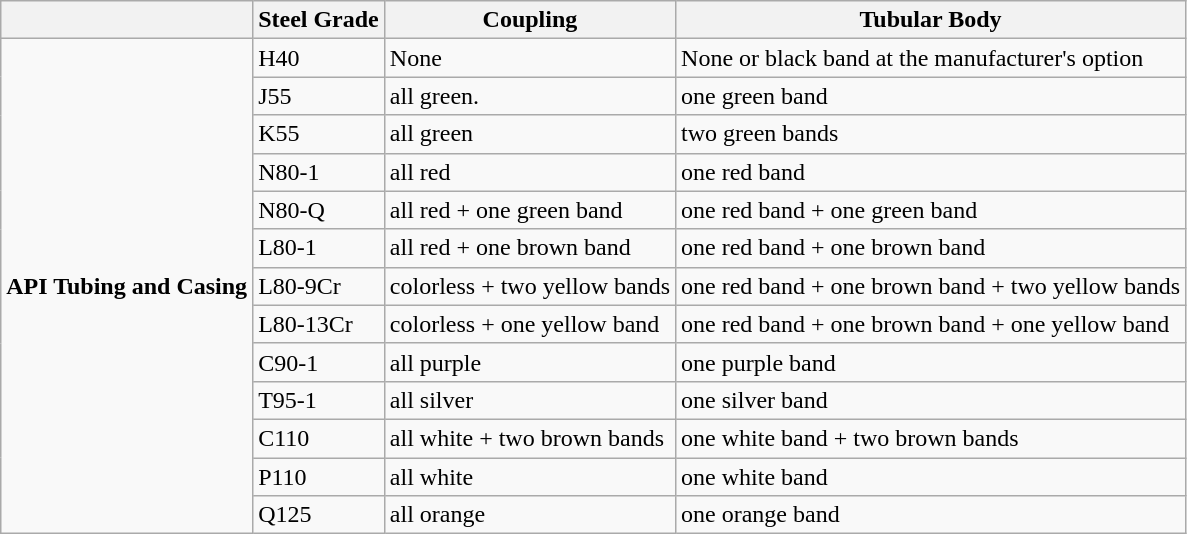<table class="wikitable sortable">
<tr>
<th></th>
<th>Steel Grade</th>
<th>Coupling</th>
<th>Tubular Body</th>
</tr>
<tr>
<td rowspan="13"><strong>API Tubing and Casing</strong></td>
<td>H40</td>
<td>None</td>
<td>None or black band at the manufacturer's option</td>
</tr>
<tr>
<td>J55</td>
<td>all green.</td>
<td>one green band</td>
</tr>
<tr>
<td>K55</td>
<td>all green</td>
<td>two green bands</td>
</tr>
<tr>
<td>N80-1</td>
<td>all red</td>
<td>one red band</td>
</tr>
<tr>
<td>N80-Q</td>
<td>all red + one green band</td>
<td>one red band + one green band</td>
</tr>
<tr>
<td>L80-1</td>
<td>all red + one brown band</td>
<td>one red band + one brown band</td>
</tr>
<tr>
<td>L80-9Cr</td>
<td>colorless + two yellow bands</td>
<td>one red band + one brown band + two yellow bands</td>
</tr>
<tr>
<td>L80-13Cr</td>
<td>colorless + one yellow band</td>
<td>one red band + one brown band + one yellow band</td>
</tr>
<tr>
<td>C90-1</td>
<td>all purple</td>
<td>one purple band</td>
</tr>
<tr>
<td>T95-1</td>
<td>all silver</td>
<td>one silver band</td>
</tr>
<tr>
<td>C110</td>
<td>all white + two brown bands</td>
<td>one white band + two brown bands</td>
</tr>
<tr>
<td>P110</td>
<td>all white</td>
<td>one white band</td>
</tr>
<tr>
<td>Q125</td>
<td>all orange</td>
<td>one orange band</td>
</tr>
</table>
